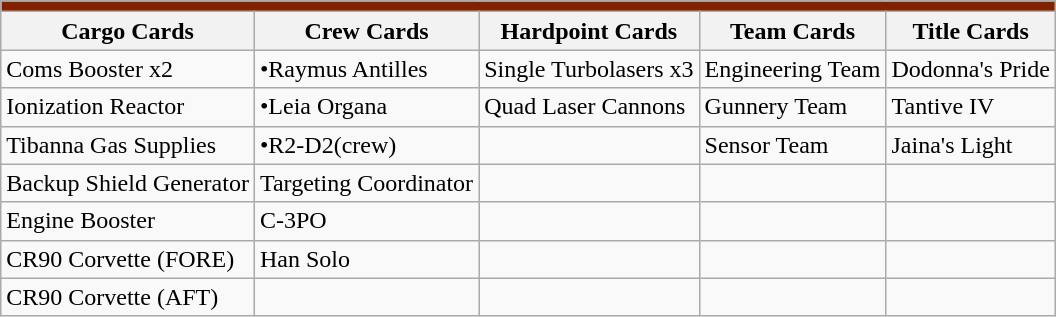<table class="wikitable sortable">
<tr style="background:#802200;">
<td colspan="5"></td>
</tr>
<tr style="background:#f0f0f0;">
<th>Cargo Cards</th>
<th>Crew Cards</th>
<th>Hardpoint Cards</th>
<th>Team Cards</th>
<th>Title Cards</th>
</tr>
<tr>
<td>Coms Booster x2</td>
<td>•Raymus Antilles</td>
<td>Single Turbolasers x3</td>
<td>Engineering Team</td>
<td>Dodonna's Pride</td>
</tr>
<tr>
<td>Ionization Reactor</td>
<td>•Leia Organa</td>
<td>Quad Laser Cannons</td>
<td>Gunnery Team</td>
<td>Tantive IV</td>
</tr>
<tr>
<td>Tibanna Gas Supplies</td>
<td>•R2-D2(crew)</td>
<td></td>
<td>Sensor Team</td>
<td>Jaina's Light</td>
</tr>
<tr>
<td>Backup Shield Generator</td>
<td>Targeting Coordinator</td>
<td></td>
<td></td>
<td></td>
</tr>
<tr>
<td>Engine Booster</td>
<td>C-3PO</td>
<td></td>
<td></td>
<td></td>
</tr>
<tr>
<td>CR90 Corvette (FORE)</td>
<td>Han Solo</td>
<td></td>
<td></td>
<td></td>
</tr>
<tr>
<td>CR90 Corvette (AFT)</td>
<td></td>
<td></td>
<td></td>
<td></td>
</tr>
</table>
